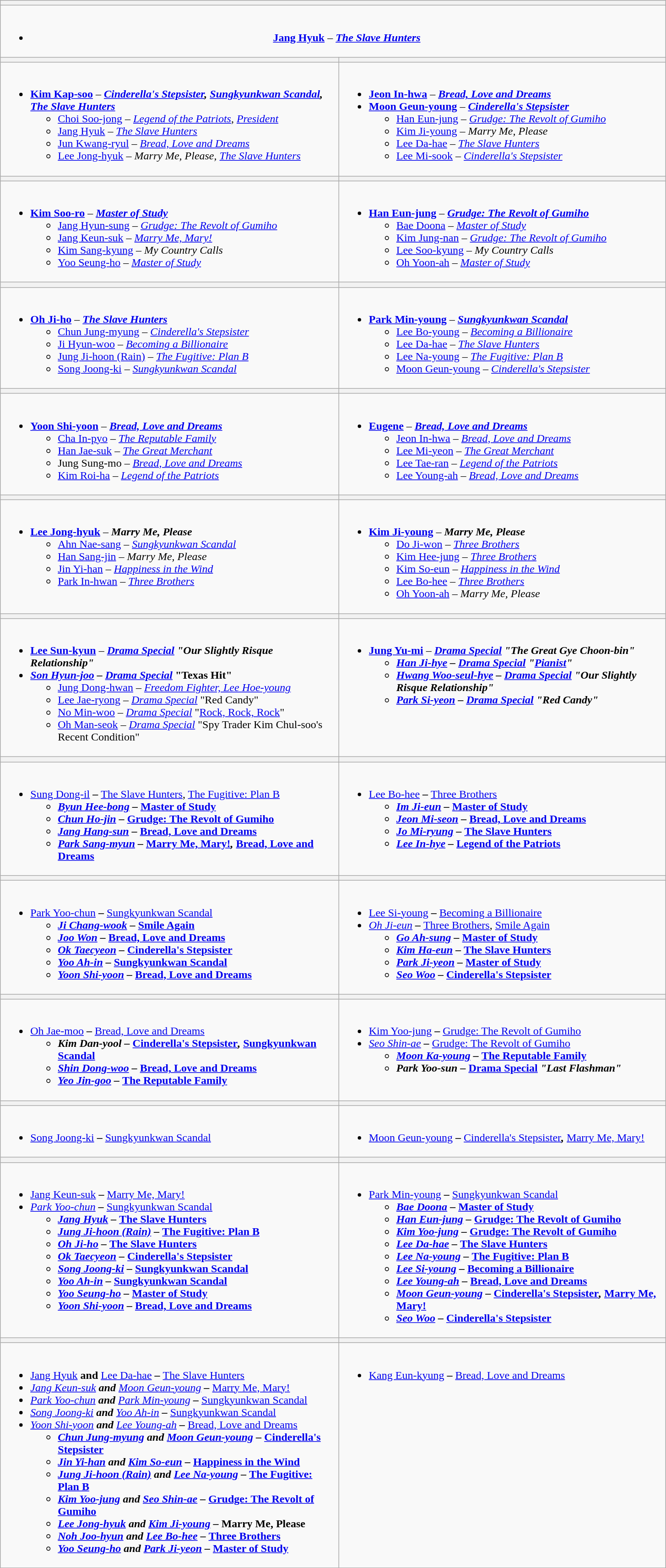<table class="wikitable" style="width:970px">
<tr>
<th style="width="100%" colspan="2"></th>
</tr>
<tr>
<td valign="top" colspan="2" align="center"><br><ul><li><strong><a href='#'>Jang Hyuk</a></strong> – <strong><em><a href='#'>The Slave Hunters</a></em></strong></li></ul></td>
</tr>
<tr>
<th style="width="50%"></th>
<th style="width="50%"></th>
</tr>
<tr>
<td valign="top"><br><ul><li><strong><a href='#'>Kim Kap-soo</a></strong> – <strong><em><a href='#'>Cinderella's Stepsister</a>, <a href='#'>Sungkyunkwan Scandal</a>, <a href='#'>The Slave Hunters</a></em></strong><ul><li><a href='#'>Choi Soo-jong</a> – <em><a href='#'>Legend of the Patriots</a></em>, <em><a href='#'>President</a></em></li><li><a href='#'>Jang Hyuk</a> – <em><a href='#'>The Slave Hunters</a></em></li><li><a href='#'>Jun Kwang-ryul</a> – <em><a href='#'>Bread, Love and Dreams</a></em></li><li><a href='#'>Lee Jong-hyuk</a> – <em>Marry Me, Please, <a href='#'>The Slave Hunters</a></em></li></ul></li></ul></td>
<td valign="top"><br><ul><li><strong><a href='#'>Jeon In-hwa</a></strong> – <strong><em><a href='#'>Bread, Love and Dreams</a></em></strong></li><li><strong><a href='#'>Moon Geun-young</a></strong> – <strong><em><a href='#'>Cinderella's Stepsister</a></em></strong><ul><li><a href='#'>Han Eun-jung</a> – <em><a href='#'>Grudge: The Revolt of Gumiho</a></em></li><li><a href='#'>Kim Ji-young</a> – <em>Marry Me, Please</em></li><li><a href='#'>Lee Da-hae</a> – <em><a href='#'>The Slave Hunters</a></em></li><li><a href='#'>Lee Mi-sook</a> – <em><a href='#'>Cinderella's Stepsister</a></em></li></ul></li></ul></td>
</tr>
<tr>
<th style="width="50%"></th>
<th style="width="50%"></th>
</tr>
<tr>
<td valign="top"><br><ul><li><strong><a href='#'>Kim Soo-ro</a></strong> – <strong><em><a href='#'>Master of Study</a></em></strong><ul><li><a href='#'>Jang Hyun-sung</a> – <em><a href='#'>Grudge: The Revolt of Gumiho</a></em></li><li><a href='#'>Jang Keun-suk</a> – <em><a href='#'>Marry Me, Mary!</a></em></li><li><a href='#'>Kim Sang-kyung</a> – <em>My Country Calls</em></li><li><a href='#'>Yoo Seung-ho</a> – <em><a href='#'>Master of Study</a></em></li></ul></li></ul></td>
<td valign="top"><br><ul><li><strong><a href='#'>Han Eun-jung</a></strong> – <strong><em><a href='#'>Grudge: The Revolt of Gumiho</a></em></strong><ul><li><a href='#'>Bae Doona</a> – <em><a href='#'>Master of Study</a></em></li><li><a href='#'>Kim Jung-nan</a> – <em><a href='#'>Grudge: The Revolt of Gumiho</a></em></li><li><a href='#'>Lee Soo-kyung</a> – <em>My Country Calls</em></li><li><a href='#'>Oh Yoon-ah</a> – <em><a href='#'>Master of Study</a></em></li></ul></li></ul></td>
</tr>
<tr>
<th style="width="50%"></th>
<th style="width="50%"></th>
</tr>
<tr>
<td valign="top"><br><ul><li><strong><a href='#'>Oh Ji-ho</a></strong> – <strong><em><a href='#'>The Slave Hunters</a></em></strong><ul><li><a href='#'>Chun Jung-myung</a> – <em><a href='#'>Cinderella's Stepsister</a></em></li><li><a href='#'>Ji Hyun-woo</a> – <em><a href='#'>Becoming a Billionaire</a></em></li><li><a href='#'>Jung Ji-hoon (Rain)</a> – <em><a href='#'>The Fugitive: Plan B</a></em></li><li><a href='#'>Song Joong-ki</a> – <em><a href='#'>Sungkyunkwan Scandal</a></em></li></ul></li></ul></td>
<td valign="top"><br><ul><li><strong><a href='#'>Park Min-young</a></strong> – <strong><em><a href='#'>Sungkyunkwan Scandal</a></em></strong><ul><li><a href='#'>Lee Bo-young</a> – <em><a href='#'>Becoming a Billionaire</a></em></li><li><a href='#'>Lee Da-hae</a> – <em><a href='#'>The Slave Hunters</a></em></li><li><a href='#'>Lee Na-young</a> – <em><a href='#'>The Fugitive: Plan B</a></em></li><li><a href='#'>Moon Geun-young</a> – <em><a href='#'>Cinderella's Stepsister</a></em></li></ul></li></ul></td>
</tr>
<tr>
<th style="width="50%"></th>
<th style="width="50%"></th>
</tr>
<tr>
<td valign="top"><br><ul><li><strong><a href='#'>Yoon Shi-yoon</a></strong> – <strong><em><a href='#'>Bread, Love and Dreams</a></em></strong><ul><li><a href='#'>Cha In-pyo</a> – <em><a href='#'>The Reputable Family</a></em></li><li><a href='#'>Han Jae-suk</a> – <em><a href='#'>The Great Merchant</a></em></li><li>Jung Sung-mo – <em><a href='#'>Bread, Love and Dreams</a></em></li><li><a href='#'>Kim Roi-ha</a> – <em><a href='#'>Legend of the Patriots</a></em></li></ul></li></ul></td>
<td valign="top"><br><ul><li><strong><a href='#'>Eugene</a></strong> – <strong><em><a href='#'>Bread, Love and Dreams</a></em></strong><ul><li><a href='#'>Jeon In-hwa</a> – <em><a href='#'>Bread, Love and Dreams</a></em></li><li><a href='#'>Lee Mi-yeon</a> – <em><a href='#'>The Great Merchant</a></em></li><li><a href='#'>Lee Tae-ran</a> – <em><a href='#'>Legend of the Patriots</a></em></li><li><a href='#'>Lee Young-ah</a> – <em><a href='#'>Bread, Love and Dreams</a></em></li></ul></li></ul></td>
</tr>
<tr>
<th style="width="50%"></th>
<th style="width="50%"></th>
</tr>
<tr>
<td valign="top"><br><ul><li><strong><a href='#'>Lee Jong-hyuk</a></strong> – <strong><em>Marry Me, Please</em></strong><ul><li><a href='#'>Ahn Nae-sang</a> – <em><a href='#'>Sungkyunkwan Scandal</a></em></li><li><a href='#'>Han Sang-jin</a> – <em>Marry Me, Please</em></li><li><a href='#'>Jin Yi-han</a> – <em><a href='#'>Happiness in the Wind</a></em></li><li><a href='#'>Park In-hwan</a> – <em><a href='#'>Three Brothers</a></em></li></ul></li></ul></td>
<td valign="top"><br><ul><li><strong><a href='#'>Kim Ji-young</a></strong> – <strong><em>Marry Me, Please</em></strong><ul><li><a href='#'>Do Ji-won</a> – <em><a href='#'>Three Brothers</a></em></li><li><a href='#'>Kim Hee-jung</a> – <em><a href='#'>Three Brothers</a></em></li><li><a href='#'>Kim So-eun</a> – <em><a href='#'>Happiness in the Wind</a></em></li><li><a href='#'>Lee Bo-hee</a> – <em><a href='#'>Three Brothers</a></em></li><li><a href='#'>Oh Yoon-ah</a> – <em>Marry Me, Please</em></li></ul></li></ul></td>
</tr>
<tr>
<th style="width="50%"></th>
<th style="width="50%"></th>
</tr>
<tr>
<td valign="top"><br><ul><li><strong><a href='#'>Lee Sun-kyun</a></strong> – <strong><em><a href='#'>Drama Special</a><em> "Our Slightly Risque Relationship"<strong></li><li></strong><a href='#'>Son Hyun-joo</a><strong> – </em></strong><a href='#'>Drama Special</a></em> "Texas Hit"</strong><ul><li><a href='#'>Jung Dong-hwan</a> – <em><a href='#'>Freedom Fighter, Lee Hoe-young</a></em></li><li><a href='#'>Lee Jae-ryong</a> – <em><a href='#'>Drama Special</a></em> "Red Candy"</li><li><a href='#'>No Min-woo</a> – <em><a href='#'>Drama Special</a></em> "<a href='#'>Rock, Rock, Rock</a>"</li><li><a href='#'>Oh Man-seok</a> – <em><a href='#'>Drama Special</a></em> "Spy Trader Kim Chul-soo's Recent Condition"</li></ul></li></ul></td>
<td valign="top"><br><ul><li><strong><a href='#'>Jung Yu-mi</a></strong> – <strong><em><a href='#'>Drama Special</a><em> "The Great Gye Choon-bin"<strong><ul><li><a href='#'>Han Ji-hye</a> – </em><a href='#'>Drama Special</a><em> "<a href='#'>Pianist</a>"</li><li><a href='#'>Hwang Woo-seul-hye</a> – </em><a href='#'>Drama Special</a><em> "Our Slightly Risque Relationship"</li><li><a href='#'>Park Si-yeon</a> – </em><a href='#'>Drama Special</a><em> "Red Candy"</li></ul></li></ul></td>
</tr>
<tr>
<th style="width="50%"></th>
<th style="width="50%"></th>
</tr>
<tr>
<td valign="top"><br><ul><li></strong><a href='#'>Sung Dong-il</a><strong> – </em></strong><a href='#'>The Slave Hunters</a>, <a href='#'>The Fugitive: Plan B</a><strong><em><ul><li><a href='#'>Byun Hee-bong</a> – </em><a href='#'>Master of Study</a><em></li><li><a href='#'>Chun Ho-jin</a> – </em><a href='#'>Grudge: The Revolt of Gumiho</a><em></li><li><a href='#'>Jang Hang-sun</a> – </em><a href='#'>Bread, Love and Dreams</a><em></li><li><a href='#'>Park Sang-myun</a> – </em><a href='#'>Marry Me, Mary!</a><em>, </em><a href='#'>Bread, Love and Dreams</a><em></li></ul></li></ul></td>
<td valign="top"><br><ul><li></strong><a href='#'>Lee Bo-hee</a><strong> – </em></strong><a href='#'>Three Brothers</a><strong><em><ul><li><a href='#'>Im Ji-eun</a> – </em><a href='#'>Master of Study</a><em></li><li><a href='#'>Jeon Mi-seon</a> – </em><a href='#'>Bread, Love and Dreams</a><em></li><li><a href='#'>Jo Mi-ryung</a> – </em><a href='#'>The Slave Hunters</a><em></li><li><a href='#'>Lee In-hye</a> – </em><a href='#'>Legend of the Patriots</a><em></li></ul></li></ul></td>
</tr>
<tr>
<th style="width="50%"></th>
<th style="width="50%"></th>
</tr>
<tr>
<td valign="top"><br><ul><li></strong><a href='#'>Park Yoo-chun</a><strong> – </em></strong><a href='#'>Sungkyunkwan Scandal</a><strong><em><ul><li><a href='#'>Ji Chang-wook</a> – </em><a href='#'>Smile Again</a><em></li><li><a href='#'>Joo Won</a> – </em><a href='#'>Bread, Love and Dreams</a><em></li><li><a href='#'>Ok Taecyeon</a> – </em><a href='#'>Cinderella's Stepsister</a><em></li><li><a href='#'>Yoo Ah-in</a> – </em><a href='#'>Sungkyunkwan Scandal</a><em></li><li><a href='#'>Yoon Shi-yoon</a> – </em><a href='#'>Bread, Love and Dreams</a><em></li></ul></li></ul></td>
<td valign="top"><br><ul><li></strong><a href='#'>Lee Si-young</a><strong> – </em></strong><a href='#'>Becoming a Billionaire</a><strong><em></li><li></strong><a href='#'>Oh Ji-eun</a><strong> – </em></strong><a href='#'>Three Brothers</a>, <a href='#'>Smile Again</a><strong><em><ul><li><a href='#'>Go Ah-sung</a> – </em><a href='#'>Master of Study</a><em></li><li><a href='#'>Kim Ha-eun</a> – </em><a href='#'>The Slave Hunters</a><em></li><li><a href='#'>Park Ji-yeon</a> – </em><a href='#'>Master of Study</a><em></li><li><a href='#'>Seo Woo</a> – </em><a href='#'>Cinderella's Stepsister</a><em></li></ul></li></ul></td>
</tr>
<tr>
<th style="width="50%"></th>
<th style="width="50%"></th>
</tr>
<tr>
<td valign="top"><br><ul><li></strong><a href='#'>Oh Jae-moo</a><strong> – </em></strong><a href='#'>Bread, Love and Dreams</a><strong><em><ul><li>Kim Dan-yool – </em><a href='#'>Cinderella's Stepsister</a><em>, </em><a href='#'>Sungkyunkwan Scandal</a><em></li><li><a href='#'>Shin Dong-woo</a> – </em><a href='#'>Bread, Love and Dreams</a><em></li><li><a href='#'>Yeo Jin-goo</a> – </em><a href='#'>The Reputable Family</a><em></li></ul></li></ul></td>
<td valign="top"><br><ul><li></strong><a href='#'>Kim Yoo-jung</a><strong> – </em></strong><a href='#'>Grudge: The Revolt of Gumiho</a><strong><em></li><li></strong><a href='#'>Seo Shin-ae</a><strong> – </em></strong><a href='#'>Grudge: The Revolt of Gumiho</a><strong><em><ul><li><a href='#'>Moon Ka-young</a> – </em><a href='#'>The Reputable Family</a><em></li><li>Park Yoo-sun – </em><a href='#'>Drama Special</a><em> "Last Flashman"</li></ul></li></ul></td>
</tr>
<tr>
<th style="width="50%"></th>
<th style="width="50%"></th>
</tr>
<tr>
<td valign="top"><br><ul><li></strong><a href='#'>Song Joong-ki</a><strong> – </em></strong><a href='#'>Sungkyunkwan Scandal</a><strong><em></li></ul></td>
<td valign="top"><br><ul><li></strong><a href='#'>Moon Geun-young</a><strong> – </em></strong><a href='#'>Cinderella's Stepsister</a><strong><em>, </em></strong><a href='#'>Marry Me, Mary!</a><strong><em></li></ul></td>
</tr>
<tr>
<th style="width="50%"></th>
<th style="width="50%"></th>
</tr>
<tr>
<td valign="top"><br><ul><li></strong><a href='#'>Jang Keun-suk</a><strong> – </em></strong><a href='#'>Marry Me, Mary!</a><strong><em></li><li></strong><a href='#'>Park Yoo-chun</a><strong> – </em></strong><a href='#'>Sungkyunkwan Scandal</a><strong><em><ul><li><a href='#'>Jang Hyuk</a> – </em><a href='#'>The Slave Hunters</a><em></li><li><a href='#'>Jung Ji-hoon (Rain)</a> – </em><a href='#'>The Fugitive: Plan B</a><em></li><li><a href='#'>Oh Ji-ho</a> – </em><a href='#'>The Slave Hunters</a><em></li><li><a href='#'>Ok Taecyeon</a> – </em><a href='#'>Cinderella's Stepsister</a><em></li><li><a href='#'>Song Joong-ki</a> – </em><a href='#'>Sungkyunkwan Scandal</a><em></li><li><a href='#'>Yoo Ah-in</a> – </em><a href='#'>Sungkyunkwan Scandal</a><em></li><li><a href='#'>Yoo Seung-ho</a> – </em><a href='#'>Master of Study</a><em></li><li><a href='#'>Yoon Shi-yoon</a> – </em><a href='#'>Bread, Love and Dreams</a><em></li></ul></li></ul></td>
<td valign="top"><br><ul><li></strong><a href='#'>Park Min-young</a><strong> – </em></strong><a href='#'>Sungkyunkwan Scandal</a><strong><em><ul><li><a href='#'>Bae Doona</a> – </em><a href='#'>Master of Study</a><em></li><li><a href='#'>Han Eun-jung</a> – </em><a href='#'>Grudge: The Revolt of Gumiho</a><em></li><li><a href='#'>Kim Yoo-jung</a> – </em><a href='#'>Grudge: The Revolt of Gumiho</a><em></li><li><a href='#'>Lee Da-hae</a> – </em><a href='#'>The Slave Hunters</a><em></li><li><a href='#'>Lee Na-young</a> – </em><a href='#'>The Fugitive: Plan B</a><em></li><li><a href='#'>Lee Si-young</a> – </em><a href='#'>Becoming a Billionaire</a><em></li><li><a href='#'>Lee Young-ah</a> – </em><a href='#'>Bread, Love and Dreams</a><em></li><li><a href='#'>Moon Geun-young</a> – </em><a href='#'>Cinderella's Stepsister</a><em>, </em><a href='#'>Marry Me, Mary!</a><em></li><li><a href='#'>Seo Woo</a> – </em><a href='#'>Cinderella's Stepsister</a><em></li></ul></li></ul></td>
</tr>
<tr>
<th style="width="50%"></th>
<th style="width="50%"></th>
</tr>
<tr>
<td valign="top"><br><ul><li></strong><a href='#'>Jang Hyuk</a><strong> and </strong><a href='#'>Lee Da-hae</a><strong> – </em></strong><a href='#'>The Slave Hunters</a><strong><em></li><li></strong><a href='#'>Jang Keun-suk</a><strong> and </strong><a href='#'>Moon Geun-young</a><strong> – </em></strong><a href='#'>Marry Me, Mary!</a><strong><em></li><li></strong><a href='#'>Park Yoo-chun</a><strong> and </strong><a href='#'>Park Min-young</a><strong> – </em></strong><a href='#'>Sungkyunkwan Scandal</a><strong><em></li><li></strong><a href='#'>Song Joong-ki</a><strong> and </strong><a href='#'>Yoo Ah-in</a><strong> – </em></strong><a href='#'>Sungkyunkwan Scandal</a><strong><em></li><li></strong><a href='#'>Yoon Shi-yoon</a><strong> and </strong><a href='#'>Lee Young-ah</a><strong> – </em></strong><a href='#'>Bread, Love and Dreams</a><strong><em><ul><li><a href='#'>Chun Jung-myung</a> and <a href='#'>Moon Geun-young</a> – </em><a href='#'>Cinderella's Stepsister</a><em></li><li><a href='#'>Jin Yi-han</a> and <a href='#'>Kim So-eun</a> – </em><a href='#'>Happiness in the Wind</a><em></li><li><a href='#'>Jung Ji-hoon (Rain)</a> and <a href='#'>Lee Na-young</a> – </em><a href='#'>The Fugitive: Plan B</a><em></li><li><a href='#'>Kim Yoo-jung</a> and <a href='#'>Seo Shin-ae</a> – </em><a href='#'>Grudge: The Revolt of Gumiho</a><em></li><li><a href='#'>Lee Jong-hyuk</a> and <a href='#'>Kim Ji-young</a> – </em>Marry Me, Please<em></li><li><a href='#'>Noh Joo-hyun</a> and <a href='#'>Lee Bo-hee</a> – </em><a href='#'>Three Brothers</a><em></li><li><a href='#'>Yoo Seung-ho</a> and <a href='#'>Park Ji-yeon</a> – </em><a href='#'>Master of Study</a><em></li></ul></li></ul></td>
<td valign="top"><br><ul><li></strong><a href='#'>Kang Eun-kyung</a><strong> – </em></strong><a href='#'>Bread, Love and Dreams</a><strong><em></li></ul></td>
</tr>
</table>
